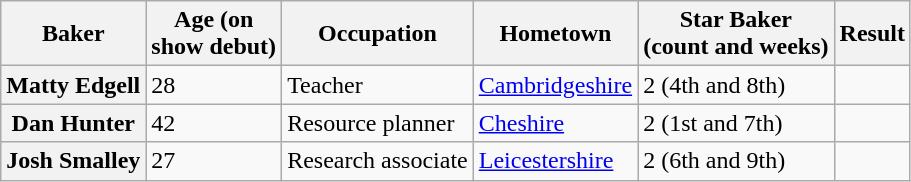<table class="wikitable col2center col5center">
<tr>
<th scope="col">Baker</th>
<th scope="col">Age (on<br>show debut)</th>
<th scope="col">Occupation</th>
<th scope="col">Hometown</th>
<th scope="col">Star Baker<br>(count and weeks)</th>
<th scope="col">Result</th>
</tr>
<tr>
<th scope="row">Matty Edgell</th>
<td>28</td>
<td>Teacher</td>
<td><a href='#'>Cambridgeshire</a></td>
<td>2 (4th and 8th)</td>
<td></td>
</tr>
<tr>
<th scope="row">Dan Hunter</th>
<td>42</td>
<td>Resource planner</td>
<td><a href='#'>Cheshire</a></td>
<td>2 (1st and 7th)</td>
<td></td>
</tr>
<tr>
<th scope="row">Josh Smalley</th>
<td>27</td>
<td>Research associate</td>
<td><a href='#'>Leicestershire</a></td>
<td>2 (6th and 9th)</td>
<td></td>
</tr>
</table>
